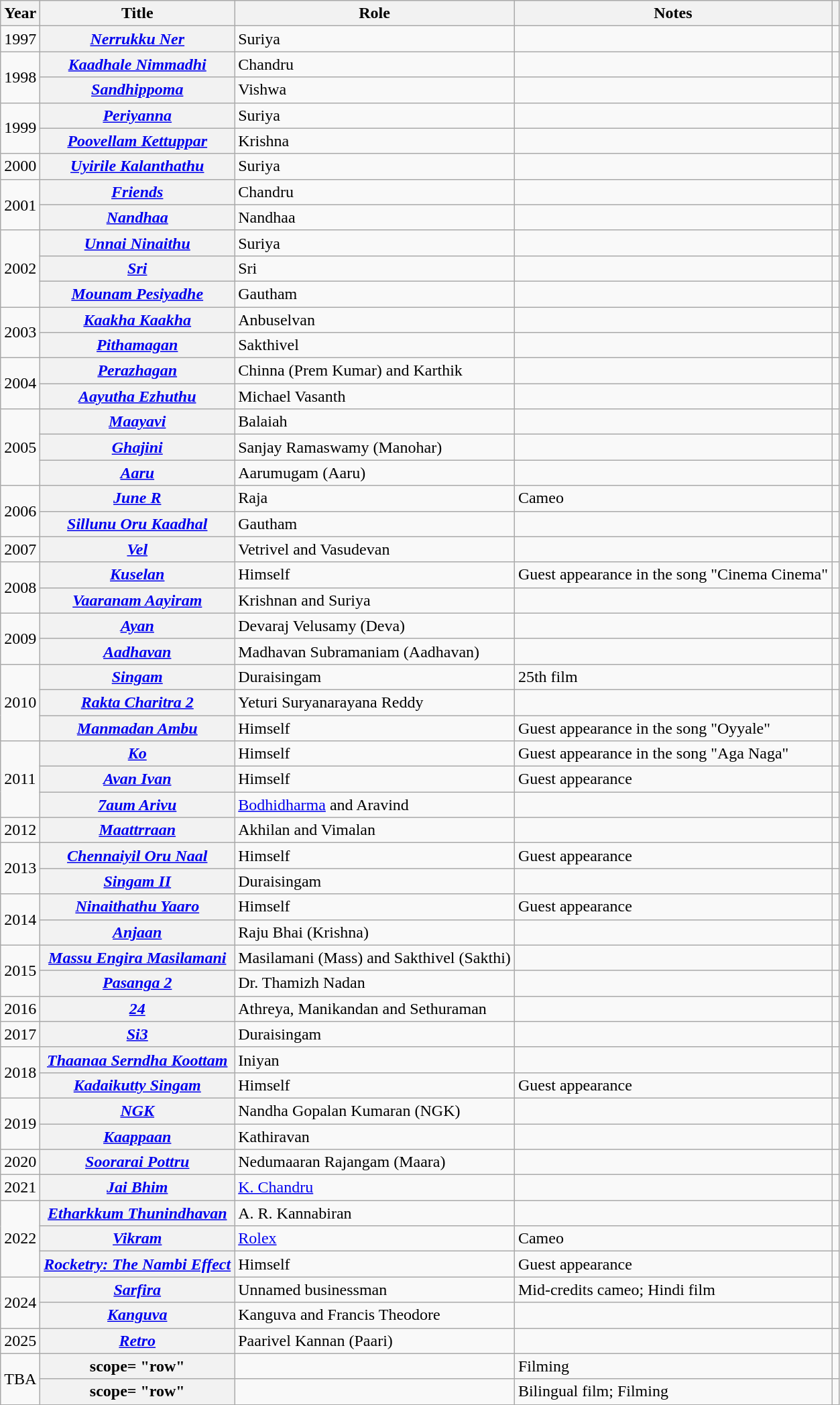<table class="wikitable plainrowheaders sortable" style="margin-right: 0;">
<tr>
<th scope="col">Year</th>
<th scope="col">Title</th>
<th scope="col" class="unsortable">Role</th>
<th scope="col" class="unsortable">Notes</th>
<th scope="col" class="unsortable"></th>
</tr>
<tr>
<td>1997</td>
<th scope="row"><em><a href='#'>Nerrukku Ner</a></em></th>
<td>Suriya</td>
<td></td>
<td style="text-align:center;"></td>
</tr>
<tr>
<td rowspan="2">1998</td>
<th scope="row"><em><a href='#'>Kaadhale Nimmadhi</a></em></th>
<td>Chandru</td>
<td></td>
<td style="text-align:center;"></td>
</tr>
<tr>
<th scope="row"><em><a href='#'>Sandhippoma</a></em></th>
<td>Vishwa</td>
<td></td>
<td style="text-align:center;"></td>
</tr>
<tr>
<td rowspan="2">1999</td>
<th scope="row"><em><a href='#'>Periyanna</a></em></th>
<td>Suriya</td>
<td></td>
<td style="text-align:center;"></td>
</tr>
<tr>
<th scope="row"><em><a href='#'>Poovellam Kettuppar</a></em></th>
<td>Krishna</td>
<td></td>
<td style="text-align:center;"></td>
</tr>
<tr>
<td>2000</td>
<th scope="row"><em><a href='#'>Uyirile Kalanthathu</a></em></th>
<td>Suriya</td>
<td></td>
<td style="text-align:center;"></td>
</tr>
<tr>
<td rowspan="2">2001</td>
<th scope="row"><em><a href='#'>Friends</a></em></th>
<td>Chandru</td>
<td></td>
<td style="text-align:center;"></td>
</tr>
<tr>
<th scope="row"><em><a href='#'>Nandhaa</a></em></th>
<td>Nandhaa</td>
<td></td>
<td style="text-align:center;"></td>
</tr>
<tr>
<td rowspan="3">2002</td>
<th scope="row"><em><a href='#'>Unnai Ninaithu</a></em></th>
<td>Suriya</td>
<td></td>
<td style="text-align:center;"></td>
</tr>
<tr>
<th scope="row"><em><a href='#'>Sri</a></em></th>
<td>Sri</td>
<td></td>
<td style="text-align:center;"></td>
</tr>
<tr>
<th scope="row"><em><a href='#'>Mounam Pesiyadhe</a></em></th>
<td>Gautham</td>
<td></td>
<td style="text-align:center;"></td>
</tr>
<tr>
<td rowspan="2">2003</td>
<th scope="row"><em><a href='#'>Kaakha Kaakha</a></em></th>
<td>Anbuselvan</td>
<td></td>
<td style="text-align:center;"></td>
</tr>
<tr>
<th scope="row"><em><a href='#'>Pithamagan</a></em></th>
<td>Sakthivel</td>
<td></td>
<td style="text-align:center;"></td>
</tr>
<tr>
<td rowspan="2">2004</td>
<th scope="row"><em><a href='#'>Perazhagan</a></em></th>
<td>Chinna (Prem Kumar) and Karthik</td>
<td></td>
<td style="text-align:center;"></td>
</tr>
<tr>
<th scope="row"><em><a href='#'>Aayutha Ezhuthu</a></em></th>
<td>Michael Vasanth</td>
<td></td>
<td style="text-align:center;"></td>
</tr>
<tr>
<td rowspan="3">2005</td>
<th scope="row"><em><a href='#'>Maayavi</a></em></th>
<td>Balaiah</td>
<td></td>
<td style="text-align:center;"></td>
</tr>
<tr>
<th scope="row"><em><a href='#'>Ghajini</a></em></th>
<td>Sanjay Ramaswamy (Manohar)</td>
<td></td>
<td style="text-align:center;"></td>
</tr>
<tr>
<th scope="row"><em><a href='#'>Aaru</a></em></th>
<td>Aarumugam (Aaru)</td>
<td></td>
<td style="text-align:center;"></td>
</tr>
<tr>
<td rowspan="2">2006</td>
<th scope="row"><em><a href='#'>June R</a></em></th>
<td>Raja</td>
<td>Cameo</td>
<td style="text-align:center;"></td>
</tr>
<tr>
<th scope="row"><em><a href='#'>Sillunu Oru Kaadhal</a></em></th>
<td>Gautham</td>
<td></td>
<td style="text-align:center;"></td>
</tr>
<tr>
<td>2007</td>
<th scope="row"><em><a href='#'>Vel</a></em></th>
<td>Vetrivel and Vasudevan</td>
<td></td>
<td style="text-align:center;"></td>
</tr>
<tr>
<td rowspan="2">2008</td>
<th scope="row"><em><a href='#'>Kuselan</a></em></th>
<td>Himself</td>
<td>Guest appearance in the song "Cinema Cinema"</td>
<td style="text-align:center;"></td>
</tr>
<tr>
<th scope="row"><em><a href='#'>Vaaranam Aayiram</a></em></th>
<td>Krishnan and Suriya</td>
<td></td>
<td style="text-align:center;"></td>
</tr>
<tr>
<td rowspan="2">2009</td>
<th scope="row"><em><a href='#'>Ayan</a></em></th>
<td>Devaraj Velusamy (Deva)</td>
<td></td>
<td style="text-align:center;"></td>
</tr>
<tr>
<th scope="row"><em><a href='#'>Aadhavan</a></em></th>
<td>Madhavan Subramaniam (Aadhavan)</td>
<td></td>
<td style="text-align:center;"></td>
</tr>
<tr>
<td rowspan="3">2010</td>
<th scope="row"><em><a href='#'>Singam</a></em></th>
<td>Duraisingam</td>
<td>25th film</td>
<td style="text-align:center;"></td>
</tr>
<tr>
<th scope="row"><em><a href='#'>Rakta Charitra 2</a></em></th>
<td>Yeturi Suryanarayana Reddy</td>
<td></td>
<td style="text-align:center;"></td>
</tr>
<tr>
<th scope="row"><em><a href='#'>Manmadan Ambu</a></em></th>
<td>Himself</td>
<td>Guest appearance in the song "Oyyale"</td>
<td style="text-align:center;"></td>
</tr>
<tr>
<td rowspan="3">2011</td>
<th scope="row"><em><a href='#'>Ko</a></em></th>
<td>Himself</td>
<td>Guest appearance in the song "Aga Naga"</td>
<td style="text-align:center;"></td>
</tr>
<tr>
<th scope="row"><em><a href='#'>Avan Ivan</a></em></th>
<td>Himself</td>
<td>Guest appearance</td>
<td style="text-align:center;"></td>
</tr>
<tr>
<th scope="row"><em><a href='#'>7aum Arivu</a></em></th>
<td><a href='#'>Bodhidharma</a> and Aravind</td>
<td></td>
<td style="text-align:center;"></td>
</tr>
<tr>
<td>2012</td>
<th scope="row"><em><a href='#'>Maattrraan</a></em></th>
<td>Akhilan and Vimalan</td>
<td></td>
<td style="text-align:center;"></td>
</tr>
<tr>
<td rowspan="2">2013</td>
<th scope="row"><em><a href='#'>Chennaiyil Oru Naal</a></em></th>
<td>Himself</td>
<td>Guest appearance</td>
<td style="text-align:center;"></td>
</tr>
<tr>
<th scope="row"><em><a href='#'>Singam II</a></em></th>
<td>Duraisingam</td>
<td></td>
<td style="text-align:center;"></td>
</tr>
<tr>
<td rowspan="2">2014</td>
<th scope="row"><em><a href='#'>Ninaithathu Yaaro</a></em></th>
<td>Himself</td>
<td>Guest appearance</td>
<td style="text-align:center;"></td>
</tr>
<tr>
<th scope="row"><em><a href='#'>Anjaan</a></em></th>
<td>Raju Bhai (Krishna)</td>
<td></td>
<td style="text-align:center;"></td>
</tr>
<tr>
<td rowspan="2">2015</td>
<th scope="row"><em><a href='#'>Massu Engira Masilamani</a></em></th>
<td>Masilamani (Mass) and Sakthivel (Sakthi)</td>
<td></td>
<td style="text-align:center;"></td>
</tr>
<tr>
<th scope="row"><em><a href='#'>Pasanga 2</a></em></th>
<td>Dr. Thamizh Nadan</td>
<td></td>
<td style="text-align:center;"></td>
</tr>
<tr>
<td>2016</td>
<th scope="row"><em><a href='#'>24</a></em></th>
<td>Athreya, Manikandan and Sethuraman</td>
<td></td>
<td style="text-align:center;"></td>
</tr>
<tr>
<td>2017</td>
<th scope="row"><em><a href='#'>Si3</a></em></th>
<td>Duraisingam</td>
<td></td>
<td style="text-align:center;"></td>
</tr>
<tr>
<td rowspan="2">2018</td>
<th scope="row"><em><a href='#'>Thaanaa Serndha Koottam</a></em></th>
<td>Iniyan</td>
<td></td>
<td style="text-align:center;"></td>
</tr>
<tr>
<th scope="row"><em><a href='#'>Kadaikutty Singam</a></em></th>
<td>Himself</td>
<td>Guest appearance</td>
<td style="text-align:center;"></td>
</tr>
<tr>
<td rowspan="2">2019</td>
<th scope="row"><em><a href='#'>NGK</a></em></th>
<td>Nandha Gopalan Kumaran (NGK)</td>
<td></td>
<td style="text-align:center;"></td>
</tr>
<tr>
<th scope="row"><em><a href='#'>Kaappaan</a></em></th>
<td>Kathiravan</td>
<td></td>
<td style="text-align:center;"></td>
</tr>
<tr>
<td>2020</td>
<th scope="row"><em><a href='#'>Soorarai Pottru</a></em></th>
<td>Nedumaaran Rajangam (Maara)</td>
<td></td>
<td style="text-align:center;"></td>
</tr>
<tr>
<td>2021</td>
<th scope="row"><em><a href='#'>Jai Bhim</a></em></th>
<td><a href='#'>K. Chandru</a></td>
<td></td>
<td style="text-align:center;"></td>
</tr>
<tr>
<td rowspan="3">2022</td>
<th scope="row"><em><a href='#'>Etharkkum Thunindhavan</a></em></th>
<td>A. R. Kannabiran</td>
<td></td>
<td style="text-align:center;"></td>
</tr>
<tr>
<th scope="row"><em><a href='#'>Vikram</a></em></th>
<td><a href='#'>Rolex</a></td>
<td>Cameo</td>
<td style="text-align:center;"></td>
</tr>
<tr>
<th scope="row"><em><a href='#'>Rocketry: The Nambi Effect</a></em></th>
<td>Himself</td>
<td>Guest appearance</td>
<td style="text-align:center;"></td>
</tr>
<tr>
<td rowspan="2">2024</td>
<th scope="row"><em><a href='#'>Sarfira</a></em></th>
<td>Unnamed businessman</td>
<td>Mid-credits cameo; Hindi film</td>
<td style="text-align:center;"></td>
</tr>
<tr>
<th scope="row"><em><a href='#'>Kanguva</a></em></th>
<td>Kanguva and Francis Theodore</td>
<td></td>
<td style="text-align:center;"></td>
</tr>
<tr>
<td>2025</td>
<th scope="row"><em><a href='#'>Retro</a></em></th>
<td>Paarivel Kannan (Paari)</td>
<td></td>
<td style="text-align:center;"></td>
</tr>
<tr>
<td rowspan="2">TBA</td>
<th>scope= "row" </th>
<td></td>
<td>Filming</td>
<td style=text-align:center;"></td>
</tr>
<tr>
<th>scope= "row" </th>
<td></td>
<td>Bilingual film; Filming</td>
<td style=text-align:center;"></td>
</tr>
</table>
